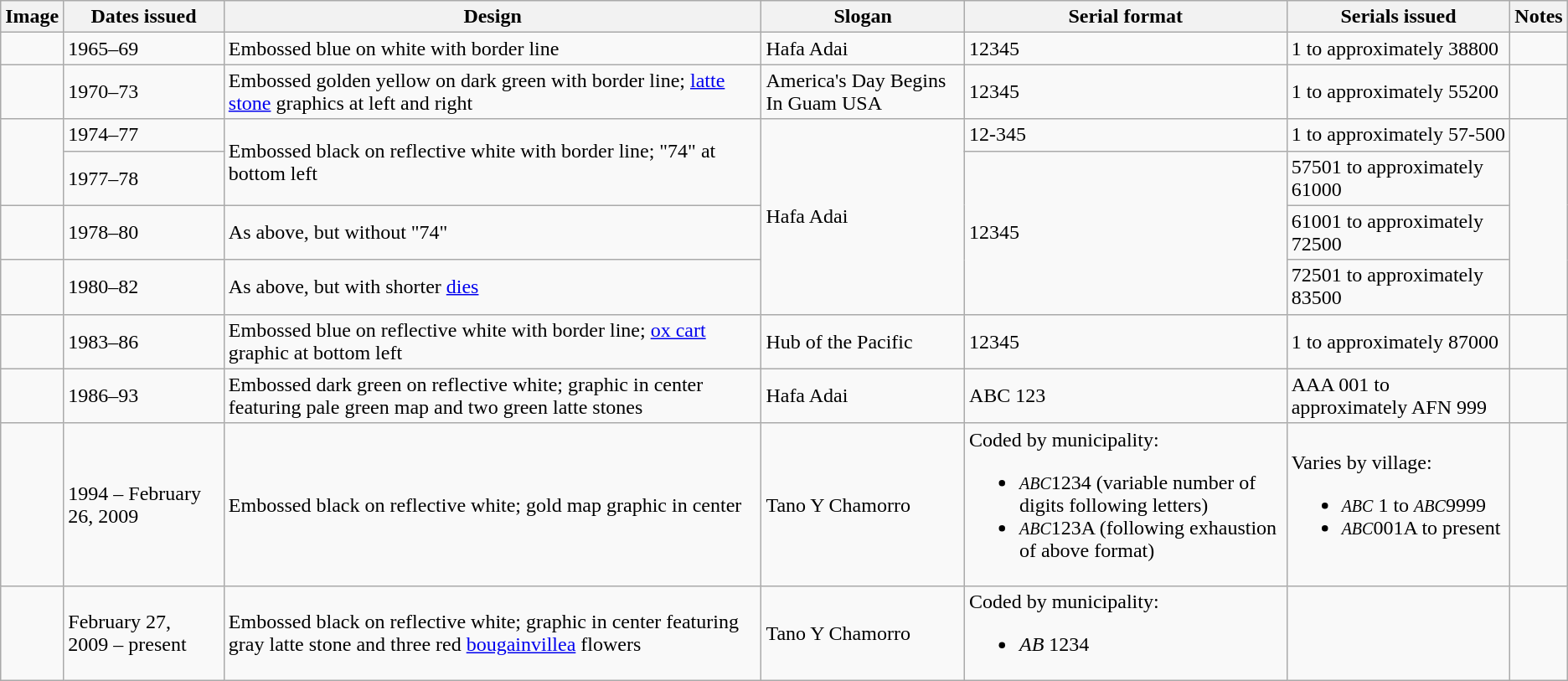<table class="wikitable">
<tr>
<th>Image</th>
<th>Dates issued</th>
<th>Design</th>
<th>Slogan</th>
<th>Serial format</th>
<th>Serials issued</th>
<th>Notes</th>
</tr>
<tr>
<td></td>
<td>1965–69</td>
<td>Embossed blue on white with border line</td>
<td>Hafa Adai</td>
<td>12345</td>
<td>1 to approximately 38800</td>
<td></td>
</tr>
<tr>
<td></td>
<td>1970–73</td>
<td>Embossed golden yellow on dark green with border line; <a href='#'>latte stone</a> graphics at left and right</td>
<td>America's Day Begins In Guam USA</td>
<td>12345</td>
<td>1 to approximately 55200</td>
<td></td>
</tr>
<tr>
<td rowspan="2"></td>
<td>1974–77</td>
<td rowspan="2">Embossed black on reflective white with border line; "74" at bottom left</td>
<td rowspan="4">Hafa Adai</td>
<td>12-345</td>
<td>1 to approximately 57-500</td>
<td rowspan="4"></td>
</tr>
<tr>
<td>1977–78</td>
<td rowspan="3">12345</td>
<td>57501 to approximately 61000</td>
</tr>
<tr>
<td></td>
<td>1978–80</td>
<td>As above, but without "74"</td>
<td>61001 to approximately 72500</td>
</tr>
<tr>
<td></td>
<td>1980–82</td>
<td>As above, but with shorter <a href='#'>dies</a></td>
<td>72501 to approximately 83500</td>
</tr>
<tr>
<td></td>
<td>1983–86</td>
<td>Embossed blue on reflective white with border line; <a href='#'>ox cart</a> graphic at bottom left</td>
<td>Hub of the Pacific</td>
<td>12345</td>
<td>1 to approximately 87000</td>
<td></td>
</tr>
<tr>
<td></td>
<td>1986–93</td>
<td>Embossed dark green on reflective white; graphic in center featuring pale green map and two green latte stones</td>
<td>Hafa Adai</td>
<td>ABC 123</td>
<td>AAA 001 to approximately AFN 999</td>
<td></td>
</tr>
<tr>
<td></td>
<td>1994 – February 26, 2009</td>
<td>Embossed black on reflective white; gold map graphic in center</td>
<td>Tano Y Chamorro</td>
<td>Coded by municipality:<br><ul><li><small><em>ABC</em></small>1234 (variable number of digits following letters)</li><li><small><em>ABC</em></small>123A (following exhaustion of above format)</li></ul></td>
<td>Varies by village:<br><ul><li><small><em>ABC</em></small> 1 to <small><em>ABC</em></small>9999</li><li><small><em>ABC</em></small>001A to present</li></ul></td>
<td></td>
</tr>
<tr>
<td></td>
<td>February 27, 2009 – present</td>
<td>Embossed black on reflective white; graphic in center featuring gray latte stone and three red <a href='#'>bougainvillea</a> flowers</td>
<td>Tano Y Chamorro</td>
<td>Coded by municipality:<br><ul><li><em>AB</em> 1234</li></ul></td>
<td></td>
<td></td>
</tr>
</table>
